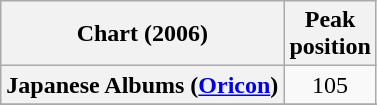<table class="wikitable sortable plainrowheaders" style="text-align:center;">
<tr>
<th scope="col">Chart (2006)</th>
<th scope="col">Peak<br>position</th>
</tr>
<tr>
<th scope="row">Japanese Albums (<a href='#'>Oricon</a>)</th>
<td>105</td>
</tr>
<tr>
</tr>
<tr>
</tr>
<tr>
</tr>
</table>
